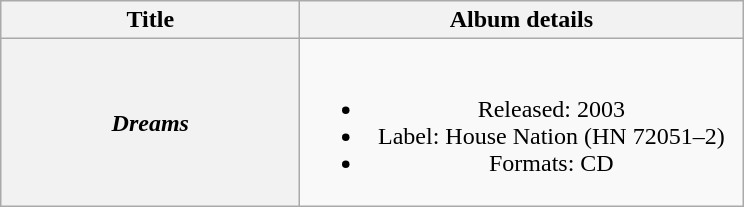<table class="wikitable plainrowheaders" style="text-align:center;" border="1">
<tr>
<th scope="col" rowspan="1" style="width:12em;">Title</th>
<th scope="col" rowspan="1" style="width:18em;">Album details</th>
</tr>
<tr>
<th scope="row"><em>Dreams</em></th>
<td><br><ul><li>Released: 2003</li><li>Label: House Nation (HN 72051–2)</li><li>Formats: CD</li></ul></td>
</tr>
</table>
